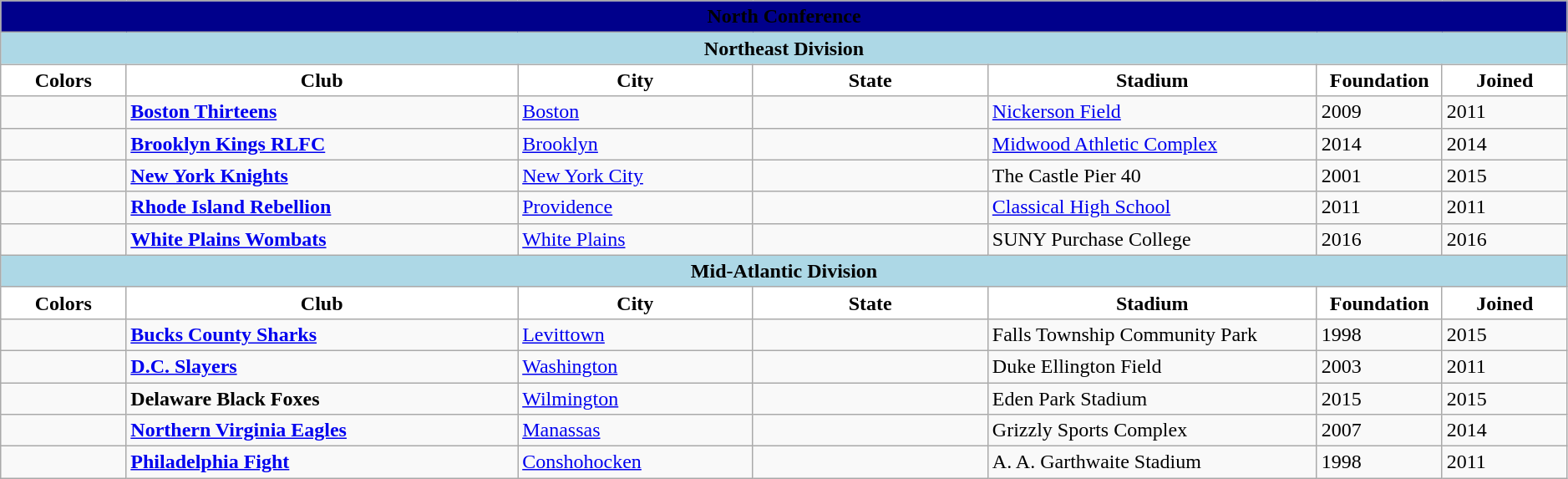<table class="wikitable" style="width: 99%">
<tr>
<td style="background:darkblue; text-align:center;" colspan="7"><strong><span>North Conference</span></strong></td>
</tr>
<tr>
<td style="background:lightblue; text-align:center;" colspan="7"><strong><span>Northeast Division</span></strong></td>
</tr>
<tr>
<th style="background:white; width:8%">Colors</th>
<th style="background:white; width:25%">Club</th>
<th style="background:white; width:15%">City</th>
<th style="background:white; width:15%">State</th>
<th style="background:white; width:21%">Stadium</th>
<th style="background:white; width:8%">Foundation</th>
<th style="background:white; width:8%">Joined</th>
</tr>
<tr>
<td style="text-align:center;"></td>
<td><strong><a href='#'>Boston Thirteens</a></strong></td>
<td><a href='#'>Boston</a></td>
<td></td>
<td><a href='#'>Nickerson Field</a></td>
<td>2009</td>
<td>2011</td>
</tr>
<tr>
<td style="text-align:center;"></td>
<td><strong><a href='#'>Brooklyn Kings RLFC</a></strong></td>
<td><a href='#'>Brooklyn</a></td>
<td></td>
<td><a href='#'>Midwood Athletic Complex</a></td>
<td>2014</td>
<td>2014</td>
</tr>
<tr>
<td style="text-align:center;"></td>
<td><strong><a href='#'>New York Knights</a></strong></td>
<td><a href='#'>New York City</a></td>
<td></td>
<td>The Castle Pier 40</td>
<td>2001</td>
<td>2015</td>
</tr>
<tr>
<td style="text-align:center;"></td>
<td><strong><a href='#'>Rhode Island Rebellion</a></strong></td>
<td><a href='#'>Providence</a></td>
<td></td>
<td><a href='#'>Classical High School</a></td>
<td>2011</td>
<td>2011</td>
</tr>
<tr>
<td></td>
<td><strong><a href='#'>White Plains Wombats</a></strong></td>
<td><a href='#'>White Plains</a></td>
<td></td>
<td>SUNY Purchase College</td>
<td>2016</td>
<td>2016</td>
</tr>
<tr>
<td style="background:lightblue; text-align:center;" colspan="7"><strong><span>Mid-Atlantic Division</span></strong></td>
</tr>
<tr>
<th style="background:white; width:8%">Colors</th>
<th style="background:white; width:25%">Club</th>
<th style="background:white; width:15%">City</th>
<th style="background:white; width:15%">State</th>
<th style="background:white; width:21%">Stadium</th>
<th style="background:white; width:8%">Foundation</th>
<th style="background:white; width:8%">Joined</th>
</tr>
<tr>
<td style="text-align:center;"></td>
<td><strong><a href='#'>Bucks County Sharks</a></strong></td>
<td><a href='#'>Levittown</a></td>
<td></td>
<td>Falls Township Community Park</td>
<td>1998</td>
<td>2015</td>
</tr>
<tr>
<td style="text-align:center;"></td>
<td><strong><a href='#'>D.C. Slayers</a></strong></td>
<td><a href='#'>Washington</a></td>
<td></td>
<td>Duke Ellington Field</td>
<td>2003</td>
<td>2011</td>
</tr>
<tr>
<td style="text-align:center;"></td>
<td><strong>Delaware Black Foxes</strong></td>
<td><a href='#'>Wilmington</a></td>
<td></td>
<td>Eden Park Stadium</td>
<td>2015</td>
<td>2015</td>
</tr>
<tr>
<td style="text-align:center;"></td>
<td><strong><a href='#'>Northern Virginia Eagles</a></strong></td>
<td><a href='#'>Manassas</a></td>
<td></td>
<td>Grizzly Sports Complex</td>
<td>2007</td>
<td>2014</td>
</tr>
<tr>
<td style="text-align:center;"></td>
<td><strong><a href='#'>Philadelphia Fight</a></strong></td>
<td><a href='#'>Conshohocken</a></td>
<td></td>
<td>A. A. Garthwaite Stadium</td>
<td>1998</td>
<td>2011</td>
</tr>
</table>
